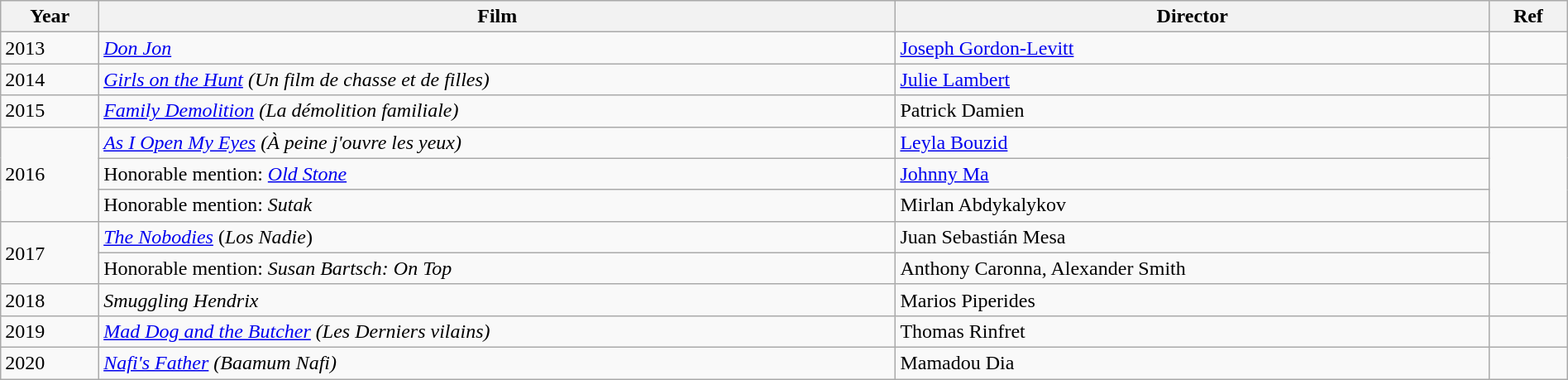<table class="wikitable sortable"  width=100%>
<tr>
<th>Year</th>
<th>Film</th>
<th>Director</th>
<th>Ref</th>
</tr>
<tr>
<td>2013</td>
<td><em><a href='#'>Don Jon</a></em></td>
<td><a href='#'>Joseph Gordon-Levitt</a></td>
<td></td>
</tr>
<tr>
<td>2014</td>
<td><em><a href='#'>Girls on the Hunt</a> (Un film de chasse et de filles)</em></td>
<td><a href='#'>Julie Lambert</a></td>
<td></td>
</tr>
<tr>
<td>2015</td>
<td><em><a href='#'>Family Demolition</a> (La démolition familiale)</em></td>
<td>Patrick Damien</td>
<td></td>
</tr>
<tr>
<td rowspan=3>2016</td>
<td><em><a href='#'>As I Open My Eyes</a> (À peine j'ouvre les yeux)</em></td>
<td><a href='#'>Leyla Bouzid</a></td>
<td rowspan=3></td>
</tr>
<tr>
<td>Honorable mention: <em><a href='#'>Old Stone</a></em></td>
<td><a href='#'>Johnny Ma</a></td>
</tr>
<tr>
<td>Honorable mention: <em>Sutak</em></td>
<td>Mirlan Abdykalykov</td>
</tr>
<tr>
<td rowspan=2>2017</td>
<td><em><a href='#'>The Nobodies</a></em> (<em>Los Nadie</em>)</td>
<td>Juan Sebastián Mesa</td>
<td rowspan=2></td>
</tr>
<tr>
<td>Honorable mention: <em>Susan Bartsch: On Top</em></td>
<td>Anthony Caronna, Alexander Smith</td>
</tr>
<tr>
<td>2018</td>
<td><em>Smuggling Hendrix</em></td>
<td>Marios Piperides</td>
<td></td>
</tr>
<tr>
<td>2019</td>
<td><em><a href='#'>Mad Dog and the Butcher</a> (Les Derniers vilains)</em></td>
<td>Thomas Rinfret</td>
<td></td>
</tr>
<tr>
<td>2020</td>
<td><em><a href='#'>Nafi's Father</a> (Baamum Nafi)</em></td>
<td>Mamadou Dia</td>
<td></td>
</tr>
</table>
